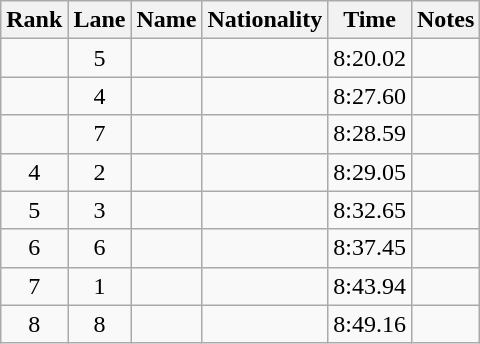<table class="wikitable sortable" style="text-align:center">
<tr>
<th>Rank</th>
<th>Lane</th>
<th>Name</th>
<th>Nationality</th>
<th>Time</th>
<th>Notes</th>
</tr>
<tr>
<td></td>
<td>5</td>
<td align="left"></td>
<td align="left"></td>
<td>8:20.02</td>
<td></td>
</tr>
<tr>
<td></td>
<td>4</td>
<td align="left"></td>
<td align="left"></td>
<td>8:27.60</td>
<td></td>
</tr>
<tr>
<td></td>
<td>7</td>
<td align="left"></td>
<td align="left"></td>
<td>8:28.59</td>
<td></td>
</tr>
<tr>
<td>4</td>
<td>2</td>
<td align="left"></td>
<td align="left"></td>
<td>8:29.05</td>
<td></td>
</tr>
<tr>
<td>5</td>
<td>3</td>
<td align="left"></td>
<td align="left"></td>
<td>8:32.65</td>
<td></td>
</tr>
<tr>
<td>6</td>
<td>6</td>
<td align=left></td>
<td align=left></td>
<td>8:37.45</td>
<td></td>
</tr>
<tr>
<td>7</td>
<td>1</td>
<td align="left"></td>
<td align="left"></td>
<td>8:43.94</td>
<td></td>
</tr>
<tr>
<td>8</td>
<td>8</td>
<td align=left></td>
<td align=left></td>
<td>8:49.16</td>
<td></td>
</tr>
</table>
